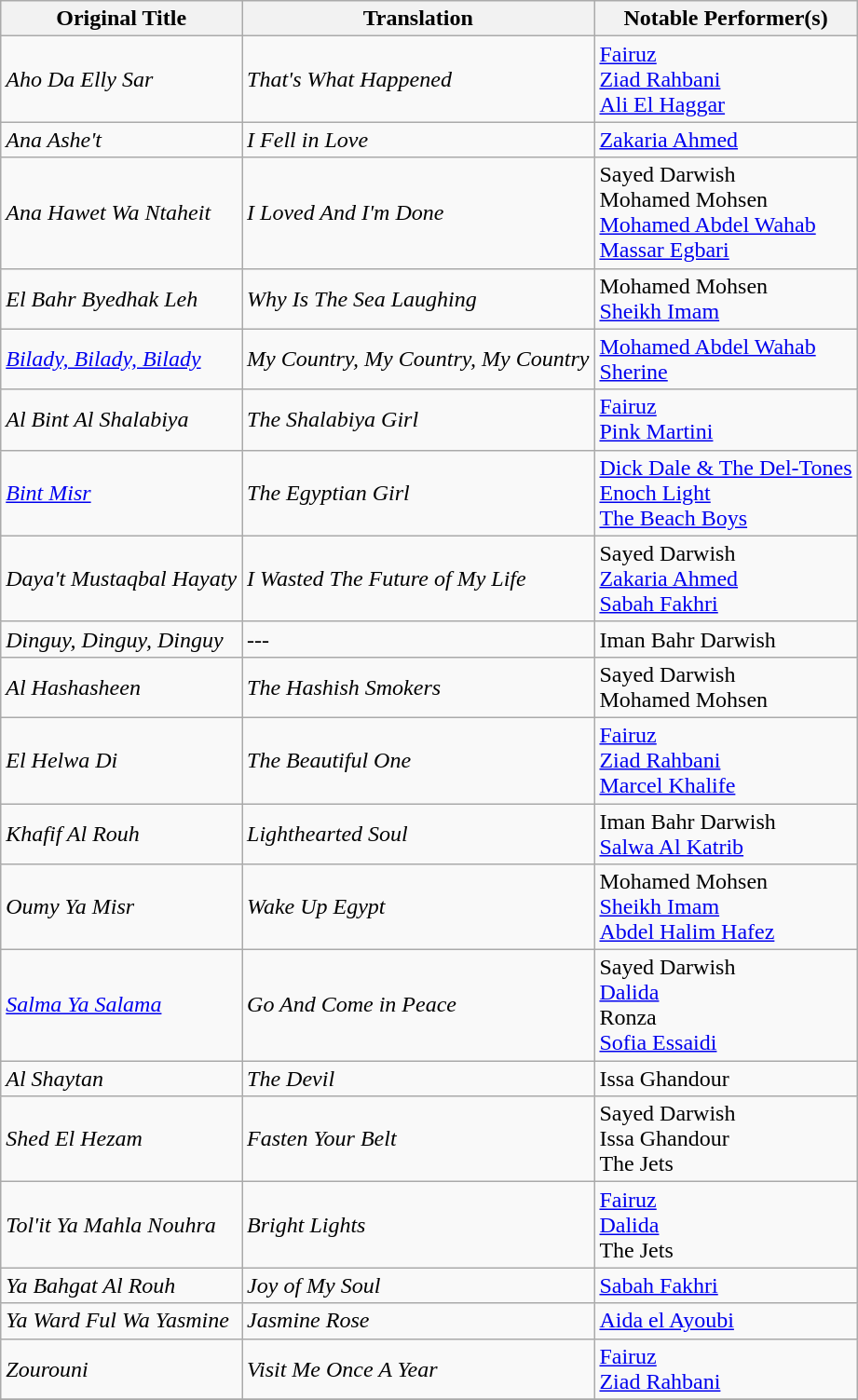<table class="wikitable sortable" border="2">
<tr>
<th scope="col">Original Title</th>
<th scope="col">Translation</th>
<th scope="col">Notable Performer(s)</th>
</tr>
<tr>
<td><em>Aho Da Elly Sar</em></td>
<td><em>That's What Happened</em></td>
<td><a href='#'>Fairuz</a><br><a href='#'>Ziad Rahbani</a><br><a href='#'>Ali El Haggar</a></td>
</tr>
<tr>
<td><em>Ana Ashe't</em></td>
<td><em>I Fell in Love</em></td>
<td><a href='#'>Zakaria Ahmed</a></td>
</tr>
<tr>
<td><em>Ana Hawet Wa Ntaheit</em></td>
<td><em>I Loved And I'm Done</em></td>
<td>Sayed Darwish<br>Mohamed Mohsen<br><a href='#'>Mohamed Abdel Wahab</a><br><a href='#'>Massar Egbari</a></td>
</tr>
<tr>
<td><em>El Bahr Byedhak Leh</em></td>
<td><em>Why Is The Sea Laughing</em></td>
<td>Mohamed Mohsen<br><a href='#'>Sheikh Imam</a></td>
</tr>
<tr>
<td><em><a href='#'>Bilady, Bilady, Bilady</a></em></td>
<td><em>My Country, My Country, My Country</em></td>
<td><a href='#'>Mohamed Abdel Wahab</a><br><a href='#'>Sherine</a></td>
</tr>
<tr>
<td><em>Al Bint Al Shalabiya</em></td>
<td><em>The Shalabiya Girl</em></td>
<td><a href='#'>Fairuz</a><br><a href='#'>Pink Martini</a></td>
</tr>
<tr>
<td><em><a href='#'>Bint Misr</a></em></td>
<td><em>The Egyptian Girl</em></td>
<td><a href='#'>Dick Dale & The Del-Tones</a><br><a href='#'>Enoch Light</a><br><a href='#'>The Beach Boys</a></td>
</tr>
<tr>
<td><em>Daya't Mustaqbal Hayaty</em></td>
<td><em>I Wasted The Future of My Life</em></td>
<td>Sayed Darwish<br><a href='#'>Zakaria Ahmed</a><br><a href='#'>Sabah Fakhri</a></td>
</tr>
<tr>
<td><em>Dinguy, Dinguy, Dinguy</em></td>
<td>---</td>
<td>Iman Bahr Darwish</td>
</tr>
<tr>
<td><em>Al Hashasheen</em></td>
<td><em>The Hashish Smokers</em></td>
<td>Sayed Darwish<br>Mohamed Mohsen</td>
</tr>
<tr>
<td><em>El Helwa Di</em></td>
<td><em>The Beautiful One</em></td>
<td><a href='#'>Fairuz</a><br><a href='#'>Ziad Rahbani</a><br><a href='#'>Marcel Khalife</a></td>
</tr>
<tr>
<td><em>Khafif Al Rouh</em></td>
<td><em>Lighthearted Soul</em></td>
<td>Iman Bahr Darwish<br><a href='#'>Salwa Al Katrib</a></td>
</tr>
<tr>
<td><em>Oumy Ya Misr</em></td>
<td><em>Wake Up Egypt</em></td>
<td>Mohamed Mohsen<br><a href='#'>Sheikh Imam</a><br><a href='#'>Abdel Halim Hafez</a></td>
</tr>
<tr>
<td><em><a href='#'>Salma Ya Salama</a></em></td>
<td><em>Go And Come in Peace</em></td>
<td>Sayed Darwish<br><a href='#'>Dalida</a><br>Ronza<br><a href='#'>Sofia Essaidi</a></td>
</tr>
<tr>
<td><em>Al Shaytan</em></td>
<td><em>The Devil</em></td>
<td>Issa Ghandour</td>
</tr>
<tr>
<td><em>Shed El Hezam</em></td>
<td><em>Fasten Your Belt</em></td>
<td>Sayed Darwish<br>Issa Ghandour<br>The Jets</td>
</tr>
<tr>
<td><em>Tol'it Ya Mahla Nouhra</em></td>
<td><em>Bright Lights</em></td>
<td><a href='#'>Fairuz</a><br><a href='#'>Dalida</a><br>The Jets</td>
</tr>
<tr>
<td><em>Ya Bahgat Al Rouh</em></td>
<td><em>Joy of My Soul</em></td>
<td><a href='#'>Sabah Fakhri</a></td>
</tr>
<tr>
<td><em>Ya Ward Ful Wa Yasmine</em></td>
<td><em>Jasmine Rose</em></td>
<td><a href='#'>Aida el Ayoubi</a></td>
</tr>
<tr>
<td><em>Zourouni</em></td>
<td><em>Visit Me Once A Year</em></td>
<td><a href='#'>Fairuz</a><br><a href='#'>Ziad Rahbani</a></td>
</tr>
<tr>
</tr>
</table>
